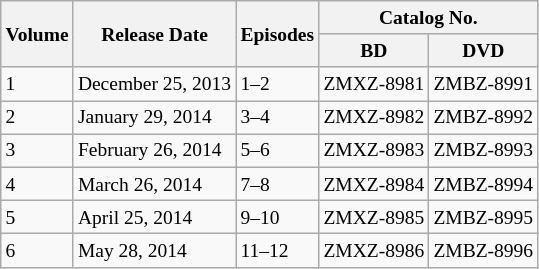<table class="wikitable" style="font-size:small;" border="1">
<tr>
<th rowspan="2">Volume</th>
<th rowspan="2">Release Date</th>
<th rowspan="2">Episodes</th>
<th colspan="2">Catalog No.</th>
</tr>
<tr>
<th>BD</th>
<th>DVD</th>
</tr>
<tr>
<td>1</td>
<td>December 25, 2013</td>
<td>1–2</td>
<td>ZMXZ-8981</td>
<td>ZMBZ-8991</td>
</tr>
<tr>
<td>2</td>
<td>January 29, 2014</td>
<td>3–4</td>
<td>ZMXZ-8982</td>
<td>ZMBZ-8992</td>
</tr>
<tr>
<td>3</td>
<td>February 26, 2014</td>
<td>5–6</td>
<td>ZMXZ-8983</td>
<td>ZMBZ-8993</td>
</tr>
<tr>
<td>4</td>
<td>March 26, 2014</td>
<td>7–8</td>
<td>ZMXZ-8984</td>
<td>ZMBZ-8994</td>
</tr>
<tr>
<td>5</td>
<td>April 25, 2014</td>
<td>9–10</td>
<td>ZMXZ-8985</td>
<td>ZMBZ-8995</td>
</tr>
<tr>
<td>6</td>
<td>May 28, 2014</td>
<td>11–12</td>
<td>ZMXZ-8986</td>
<td>ZMBZ-8996</td>
</tr>
</table>
